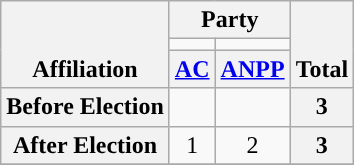<table class=wikitable style="text-align:center">
<tr style="vertical-align:bottom;">
<th rowspan=3>Affiliation</th>
<th colspan=2>Party</th>
<th rowspan=3>Total</th>
</tr>
<tr>
<td style="background-color:"></td>
<td style="background-color:"></td>
</tr>
<tr>
<th><a href='#'>AC</a></th>
<th><a href='#'>ANPP</a></th>
</tr>
<tr>
<th>Before Election</th>
<td></td>
<td></td>
<th>3</th>
</tr>
<tr>
<th>After Election</th>
<td>1</td>
<td>2</td>
<th>3</th>
</tr>
<tr>
</tr>
</table>
